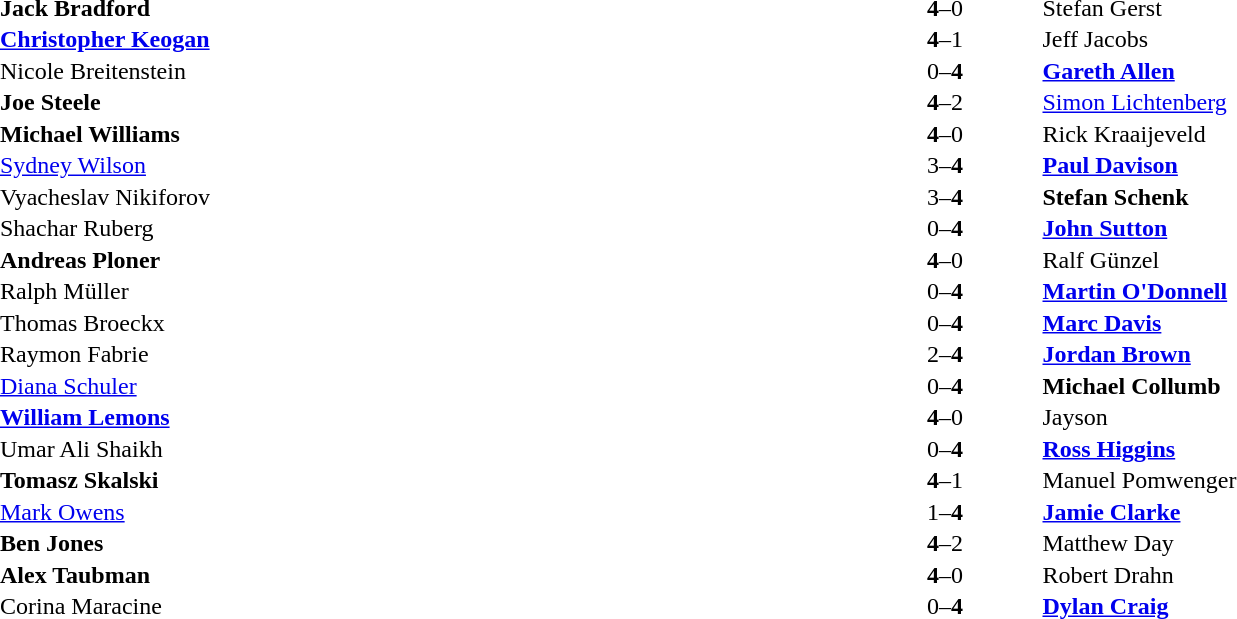<table width="100%" cellspacing="1">
<tr>
<th width=45%></th>
<th width=10%></th>
<th width=45%></th>
</tr>
<tr>
<td> <strong>Jack Bradford</strong></td>
<td align="center"><strong>4</strong>–0</td>
<td> Stefan Gerst</td>
</tr>
<tr>
<td> <strong><a href='#'>Christopher Keogan</a></strong></td>
<td align="center"><strong>4</strong>–1</td>
<td> Jeff Jacobs</td>
</tr>
<tr>
<td> Nicole Breitenstein</td>
<td align="center">0–<strong>4</strong></td>
<td> <strong><a href='#'>Gareth Allen</a></strong></td>
</tr>
<tr>
<td> <strong>Joe Steele</strong></td>
<td align="center"><strong>4</strong>–2</td>
<td> <a href='#'>Simon Lichtenberg</a></td>
</tr>
<tr>
<td> <strong>Michael Williams</strong></td>
<td align="center"><strong>4</strong>–0</td>
<td> Rick Kraaijeveld</td>
</tr>
<tr>
<td> <a href='#'>Sydney Wilson</a></td>
<td align="center">3–<strong>4</strong></td>
<td> <strong><a href='#'>Paul Davison</a></strong></td>
</tr>
<tr>
<td> Vyacheslav Nikiforov</td>
<td align="center">3–<strong>4</strong></td>
<td> <strong>Stefan Schenk</strong></td>
</tr>
<tr>
<td> Shachar Ruberg</td>
<td align="center">0–<strong>4</strong></td>
<td> <strong><a href='#'>John Sutton</a></strong></td>
</tr>
<tr>
<td> <strong>Andreas Ploner</strong></td>
<td align="center"><strong>4</strong>–0</td>
<td> Ralf Günzel</td>
</tr>
<tr>
<td> Ralph Müller</td>
<td align="center">0–<strong>4</strong></td>
<td> <strong><a href='#'>Martin O'Donnell</a></strong></td>
</tr>
<tr>
<td> Thomas Broeckx</td>
<td align="center">0–<strong>4</strong></td>
<td> <strong><a href='#'>Marc Davis</a></strong></td>
</tr>
<tr>
<td> Raymon Fabrie</td>
<td align="center">2–<strong>4</strong></td>
<td> <strong><a href='#'>Jordan Brown</a></strong></td>
</tr>
<tr>
<td> <a href='#'>Diana Schuler</a></td>
<td align="center">0–<strong>4</strong></td>
<td> <strong>Michael Collumb</strong></td>
</tr>
<tr>
<td> <strong><a href='#'>William Lemons</a></strong></td>
<td align="center"><strong>4</strong>–0</td>
<td> Jayson </td>
</tr>
<tr>
<td> Umar Ali Shaikh</td>
<td align="center">0–<strong>4</strong></td>
<td> <strong><a href='#'>Ross Higgins</a></strong></td>
</tr>
<tr>
<td> <strong>Tomasz Skalski</strong></td>
<td align="center"><strong>4</strong>–1</td>
<td> Manuel Pomwenger</td>
</tr>
<tr>
<td> <a href='#'>Mark Owens</a></td>
<td align="center">1–<strong>4</strong></td>
<td> <strong><a href='#'>Jamie Clarke</a></strong></td>
</tr>
<tr>
<td> <strong>Ben Jones</strong></td>
<td align="center"><strong>4</strong>–2</td>
<td> Matthew Day</td>
</tr>
<tr>
<td> <strong>Alex Taubman</strong></td>
<td align="center"><strong>4</strong>–0</td>
<td> Robert Drahn</td>
</tr>
<tr>
<td> Corina Maracine</td>
<td align="center">0–<strong>4</strong></td>
<td> <strong><a href='#'>Dylan Craig</a></strong></td>
</tr>
</table>
